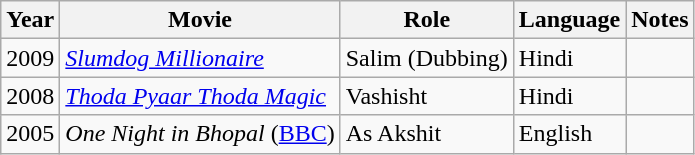<table class="wikitable">
<tr>
<th>Year</th>
<th>Movie</th>
<th>Role</th>
<th>Language</th>
<th>Notes</th>
</tr>
<tr>
<td>2009</td>
<td><em><a href='#'>Slumdog Millionaire</a></em></td>
<td>Salim (Dubbing)</td>
<td>Hindi</td>
<td></td>
</tr>
<tr>
<td>2008</td>
<td><em><a href='#'>Thoda Pyaar Thoda Magic</a></em></td>
<td>Vashisht</td>
<td>Hindi</td>
<td></td>
</tr>
<tr>
<td>2005</td>
<td><em>One Night in Bhopal</em> (<a href='#'>BBC</a>)</td>
<td>As Akshit</td>
<td>English</td>
<td></td>
</tr>
</table>
